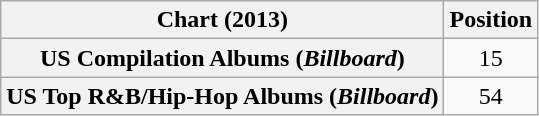<table class="wikitable sortable plainrowheaders" style="text-align:center">
<tr>
<th scope="col">Chart (2013)</th>
<th scope="col">Position</th>
</tr>
<tr>
<th scope="row">US Compilation Albums (<em>Billboard</em>)</th>
<td>15</td>
</tr>
<tr>
<th scope="row">US Top R&B/Hip-Hop Albums (<em>Billboard</em>)</th>
<td>54</td>
</tr>
</table>
